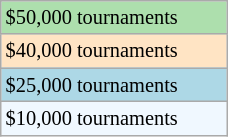<table class="wikitable" style="font-size:85%; width:12%;">
<tr style="background:#addfad;">
<td>$50,000 tournaments</td>
</tr>
<tr style="background:#ffe4c4;">
<td>$40,000 tournaments</td>
</tr>
<tr style="background:lightblue;">
<td>$25,000 tournaments</td>
</tr>
<tr style="background:#f0f8ff;">
<td>$10,000 tournaments</td>
</tr>
</table>
